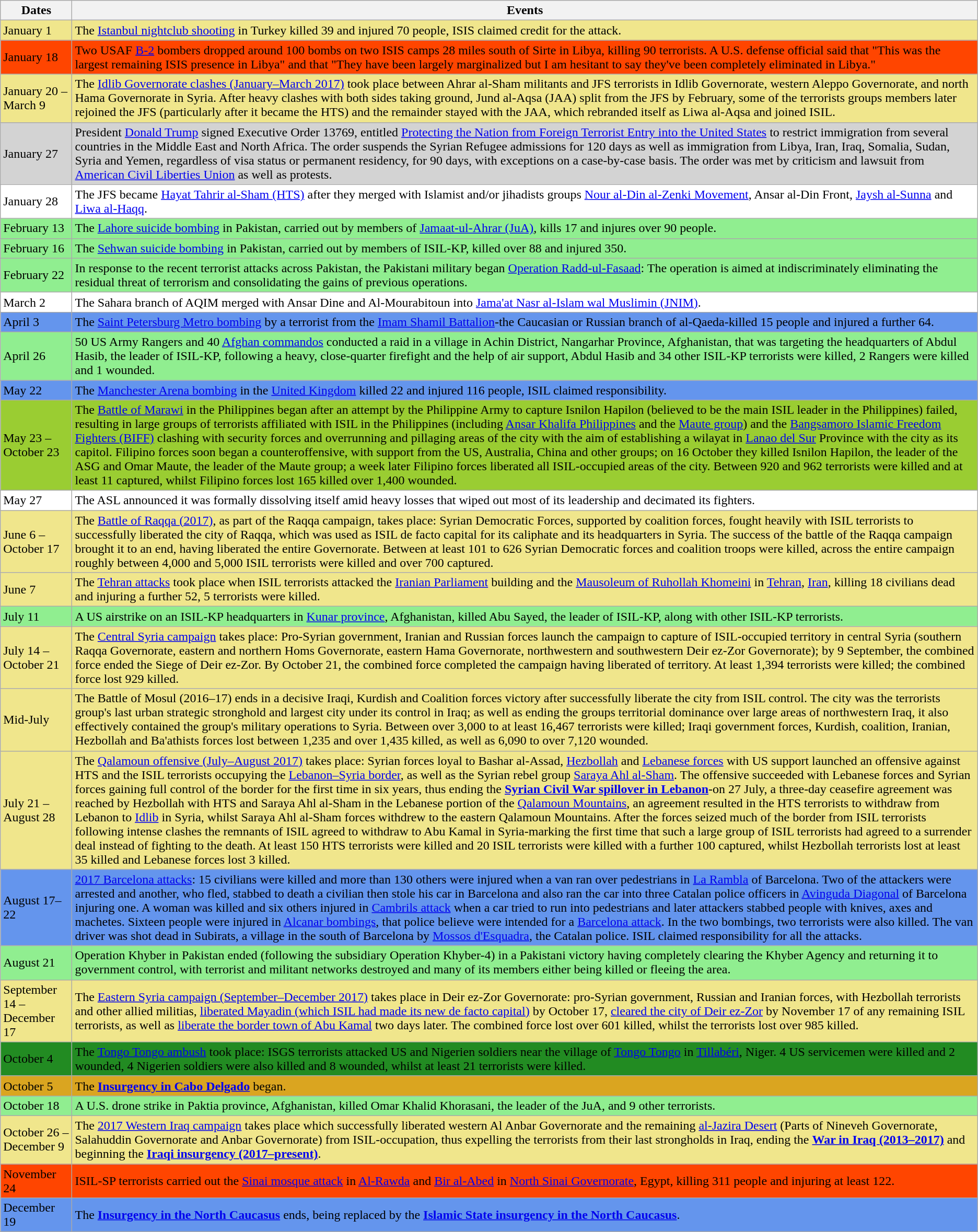<table class="wikitable">
<tr>
<th>Dates</th>
<th>Events</th>
</tr>
<tr style="background:khaki">
<td>January 1</td>
<td>The <a href='#'>Istanbul nightclub shooting</a> in Turkey killed 39 and injured 70 people, ISIS claimed credit for the attack.</td>
</tr>
<tr style="background:orangered">
<td>January 18</td>
<td>Two USAF <a href='#'>B-2</a> bombers dropped around 100 bombs on two ISIS camps 28 miles south of Sirte in Libya, killing 90 terrorists. A U.S. defense official said that "This was the largest remaining ISIS presence in Libya" and that "They have been largely marginalized but I am hesitant to say they've been completely eliminated in Libya."</td>
</tr>
<tr style="background:khaki">
<td>January 20 – March 9</td>
<td>The <a href='#'>Idlib Governorate clashes (January–March 2017)</a> took place between Ahrar al-Sham militants and JFS terrorists in Idlib Governorate, western Aleppo Governorate, and north Hama Governorate in Syria. After heavy clashes with both sides taking ground, Jund al-Aqsa (JAA) split from the JFS by February, some of the terrorists groups members later rejoined the JFS (particularly after it became the HTS) and the remainder stayed with the JAA, which rebranded itself as Liwa al-Aqsa and joined ISIL.</td>
</tr>
<tr style="background:lightgrey">
<td>January 27</td>
<td>President <a href='#'>Donald Trump</a> signed Executive Order 13769, entitled <a href='#'>Protecting the Nation from Foreign Terrorist Entry into the United States</a> to restrict immigration from several countries in the Middle East and North Africa. The order suspends the Syrian Refugee admissions for 120 days as well as immigration from Libya, Iran, Iraq, Somalia, Sudan, Syria and Yemen, regardless of visa status or permanent residency, for 90 days, with exceptions on a case-by-case basis. The order was met by criticism and lawsuit from <a href='#'>American Civil Liberties Union</a> as well as protests.</td>
</tr>
<tr style="background:white">
<td>January 28</td>
<td>The JFS became <a href='#'>Hayat Tahrir al-Sham (HTS)</a> after they merged with Islamist and/or jihadists groups <a href='#'>Nour al-Din al-Zenki Movement</a>, Ansar al-Din Front, <a href='#'>Jaysh al-Sunna</a> and <a href='#'>Liwa al-Haqq</a>.</td>
</tr>
<tr style="background:lightgreen">
<td>February 13</td>
<td>The <a href='#'>Lahore suicide bombing</a> in Pakistan, carried out by members of <a href='#'>Jamaat-ul-Ahrar (JuA)</a>, kills 17 and injures over 90 people.</td>
</tr>
<tr style="background:lightgreen">
<td>February 16</td>
<td>The <a href='#'>Sehwan suicide bombing</a> in Pakistan, carried out by members of ISIL-KP, killed over 88 and injured 350.</td>
</tr>
<tr style="background:lightgreen">
<td>February 22</td>
<td>In response to the recent terrorist attacks across Pakistan, the Pakistani military began <a href='#'>Operation Radd-ul-Fasaad</a>: The operation is aimed at indiscriminately eliminating the residual threat of terrorism and consolidating the gains of previous operations.</td>
</tr>
<tr style="background:white">
<td>March 2</td>
<td>The Sahara branch of AQIM merged with Ansar Dine and Al-Mourabitoun into <a href='#'>Jama'at Nasr al-Islam wal Muslimin (JNIM)</a>.</td>
</tr>
<tr style="background:cornflowerblue">
<td>April 3</td>
<td>The <a href='#'>Saint Petersburg Metro bombing</a> by a terrorist from the <a href='#'>Imam Shamil Battalion</a>-the Caucasian or Russian branch of al-Qaeda-killed 15 people and injured a further 64.</td>
</tr>
<tr style="background:lightgreen">
<td>April 26</td>
<td>50 US Army Rangers and 40 <a href='#'>Afghan commandos</a> conducted a raid in a village in Achin District, Nangarhar Province, Afghanistan, that was targeting the headquarters of Abdul Hasib, the leader of ISIL-KP, following a heavy, close-quarter firefight and the help of air support, Abdul Hasib and 34 other ISIL-KP terrorists were killed, 2 Rangers were killed and 1 wounded.</td>
</tr>
<tr style="background:cornflowerblue">
<td>May 22</td>
<td>The <a href='#'>Manchester Arena bombing</a> in the <a href='#'>United Kingdom</a> killed 22 and injured 116 people, ISIL claimed responsibility.</td>
</tr>
<tr style="background:yellowgreen">
<td>May 23 – October 23</td>
<td>The <a href='#'>Battle of Marawi</a> in the Philippines began after an attempt by the Philippine Army to capture Isnilon Hapilon (believed to be the main ISIL leader in the Philippines) failed, resulting in large groups of terrorists affiliated with ISIL in the Philippines (including <a href='#'>Ansar Khalifa Philippines</a> and the <a href='#'>Maute group</a>) and the <a href='#'>Bangsamoro Islamic Freedom Fighters (BIFF)</a> clashing with security forces and overrunning and pillaging areas of the city with the aim of establishing a wilayat in <a href='#'>Lanao del Sur</a> Province with the city as its capitol. Filipino forces soon began a counteroffensive, with support from the US, Australia, China and other groups; on 16 October they killed Isnilon Hapilon, the leader of the ASG and Omar Maute, the leader of the Maute group; a week later Filipino forces liberated all ISIL-occupied areas of the city. Between 920 and 962 terrorists were killed and at least 11 captured, whilst Filipino forces lost 165 killed over 1,400 wounded.</td>
</tr>
<tr style="background:white">
<td>May 27</td>
<td>The ASL announced it was formally dissolving itself amid heavy losses that wiped out most of its leadership and decimated its fighters.</td>
</tr>
<tr style="background:khaki">
<td>June 6 – October 17</td>
<td>The <a href='#'>Battle of Raqqa (2017)</a>, as part of the Raqqa campaign, takes place: Syrian Democratic Forces, supported by coalition forces, fought heavily with ISIL terrorists to successfully liberated the city of Raqqa, which was used as ISIL de facto capital for its caliphate and its headquarters in Syria. The success of the battle of the Raqqa campaign brought it to an end, having liberated the entire Governorate. Between at least 101 to 626 Syrian Democratic forces and coalition troops were killed, across the entire campaign roughly between 4,000 and 5,000 ISIL terrorists were killed and over 700 captured.</td>
</tr>
<tr style="background:khaki">
<td>June 7</td>
<td>The <a href='#'>Tehran attacks</a> took place when ISIL terrorists attacked the <a href='#'>Iranian Parliament</a> building and the <a href='#'>Mausoleum of Ruhollah Khomeini</a> in <a href='#'>Tehran</a>, <a href='#'>Iran</a>, killing 18 civilians dead and injuring a further 52, 5 terrorists were killed.</td>
</tr>
<tr style="background:lightgreen">
<td>July 11</td>
<td>A US airstrike on an ISIL-KP headquarters in <a href='#'>Kunar province</a>, Afghanistan, killed Abu Sayed, the leader of ISIL-KP, along with other ISIL-KP terrorists.</td>
</tr>
<tr style="background:khaki">
<td>July 14 – October 21</td>
<td>The <a href='#'>Central Syria campaign</a> takes place: Pro-Syrian government, Iranian and Russian forces launch the campaign to capture  of ISIL-occupied territory in central Syria (southern Raqqa Governorate, eastern and northern Homs Governorate, eastern Hama Governorate, northwestern and southwestern Deir ez-Zor Governorate); by 9 September, the combined force ended the Siege of Deir ez-Zor. By October 21, the combined force completed the campaign having liberated  of territory. At least 1,394 terrorists were killed; the combined force lost 929 killed.</td>
</tr>
<tr style="background:khaki">
<td>Mid-July</td>
<td>The Battle of Mosul (2016–17) ends in a decisive Iraqi, Kurdish and Coalition forces victory after successfully liberate the city from ISIL control. The city was the terrorists group's last urban strategic stronghold and largest city under its control in Iraq; as well as ending the groups territorial dominance over large areas of northwestern Iraq, it also effectively contained the group's military operations to Syria. Between over 3,000 to at least 16,467 terrorists were killed; Iraqi government forces, Kurdish, coalition, Iranian, Hezbollah and Ba'athists forces lost between 1,235 and over 1,435 killed, as well as 6,090 to over 7,120 wounded.</td>
</tr>
<tr style="background:khaki">
<td>July 21 – August 28</td>
<td>The <a href='#'>Qalamoun offensive (July–August 2017)</a> takes place: Syrian forces loyal to Bashar al-Assad, <a href='#'>Hezbollah</a> and <a href='#'>Lebanese forces</a> with US support launched an offensive against HTS and the ISIL terrorists occupying the <a href='#'>Lebanon–Syria border</a>, as well as the Syrian rebel group <a href='#'>Saraya Ahl al-Sham</a>. The offensive succeeded with Lebanese forces and Syrian forces gaining full control of the border for the first time in six years, thus ending the <strong><a href='#'>Syrian Civil War spillover in Lebanon</a></strong>-on 27 July, a three-day ceasefire agreement was reached by Hezbollah with HTS and Saraya Ahl al-Sham in the Lebanese portion of the <a href='#'>Qalamoun Mountains</a>, an agreement resulted in the HTS terrorists to withdraw from Lebanon to <a href='#'>Idlib</a> in Syria, whilst Saraya Ahl al-Sham forces withdrew to the eastern Qalamoun Mountains. After the forces seized much of the border from ISIL terrorists following intense clashes the remnants of ISIL agreed to withdraw to Abu Kamal in Syria-marking the first time that such a large group of ISIL terrorists had agreed to a surrender deal instead of fighting to the death. At least 150 HTS terrorists were killed and 20 ISIL terrorists were killed with a further 100 captured, whilst Hezbollah terrorists lost at least 35 killed and Lebanese forces lost 3 killed.</td>
</tr>
<tr style="background:cornflowerblue">
<td>August 17–22</td>
<td><a href='#'>2017 Barcelona attacks</a>: 15 civilians were killed and more than 130 others were injured when a van ran over pedestrians in <a href='#'>La Rambla</a> of Barcelona. Two of the attackers were arrested and another, who fled, stabbed to death a civilian then stole his car in Barcelona and also ran the car into three Catalan police officers in <a href='#'>Avinguda Diagonal</a> of Barcelona injuring one. A woman was killed and six others injured in <a href='#'>Cambrils attack</a> when a car tried to run into pedestrians and later attackers stabbed people with knives, axes and machetes. Sixteen people were injured in <a href='#'>Alcanar bombings</a>, that police believe were intended for a <a href='#'>Barcelona attack</a>. In the two bombings, two terrorists were also killed. The van driver was shot dead in Subirats, a village in the south of Barcelona by <a href='#'>Mossos d'Esquadra</a>, the Catalan police. ISIL claimed responsibility for all the attacks.</td>
</tr>
<tr style="background:lightgreen">
<td>August 21</td>
<td>Operation Khyber in Pakistan ended (following the subsidiary Operation Khyber-4) in a Pakistani victory having completely clearing the Khyber Agency and returning it to government control, with terrorist and militant networks destroyed and many of its members either being killed or fleeing the area.</td>
</tr>
<tr style="background:khaki">
<td>September 14 – December 17</td>
<td>The <a href='#'>Eastern Syria campaign (September–December 2017)</a> takes place in Deir ez-Zor Governorate: pro-Syrian government, Russian and Iranian forces, with Hezbollah terrorists and other allied militias, <a href='#'>liberated Mayadin (which ISIL had made its new de facto capital)</a> by October 17, <a href='#'>cleared the city of Deir ez-Zor</a> by November 17 of any remaining ISIL terrorists, as well as <a href='#'>liberate the border town of Abu Kamal</a> two days later. The combined force lost over 601 killed, whilst the terrorists lost over 985 killed.</td>
</tr>
<tr style="background:forestgreen">
<td>October 4</td>
<td>The <a href='#'>Tongo Tongo ambush</a> took place: ISGS terrorists attacked US and Nigerien soldiers near the village of <a href='#'>Tongo Tongo</a> in <a href='#'>Tillabéri</a>, Niger. 4 US servicemen were killed and 2 wounded, 4 Nigerien soldiers were also killed and 8 wounded, whilst at least 21 terrorists were killed.</td>
</tr>
<tr style="background:goldenrod">
<td>October 5</td>
<td>The <strong><a href='#'>Insurgency in Cabo Delgado</a></strong> began.</td>
</tr>
<tr style="background:lightgreen">
<td>October 18</td>
<td>A U.S. drone strike in Paktia province, Afghanistan, killed Omar Khalid Khorasani, the leader of the JuA, and 9 other terrorists.</td>
</tr>
<tr style="background:khaki">
<td>October 26 – December 9</td>
<td>The <a href='#'>2017 Western Iraq campaign</a> takes place which successfully liberated western Al Anbar Governorate and the remaining <a href='#'>al-Jazira Desert</a> (Parts of Nineveh Governorate, Salahuddin Governorate and Anbar Governorate) from ISIL-occupation, thus expelling the terrorists from their last strongholds in Iraq, ending the <strong><a href='#'>War in Iraq (2013–2017)</a></strong> and beginning the <strong><a href='#'>Iraqi insurgency (2017–present)</a></strong>.</td>
</tr>
<tr style="background:orangered">
<td>November 24</td>
<td>ISIL-SP terrorists carried out the <a href='#'>Sinai mosque attack</a> in <a href='#'>Al-Rawda</a> and <a href='#'>Bir al-Abed</a> in <a href='#'>North Sinai Governorate</a>, Egypt, killing 311 people and injuring at least 122.</td>
</tr>
<tr style="background:cornflowerblue">
<td>December 19</td>
<td>The <strong><a href='#'>Insurgency in the North Caucasus</a></strong> ends, being replaced by the <strong><a href='#'>Islamic State insurgency in the North Caucasus</a></strong>.</td>
</tr>
</table>
